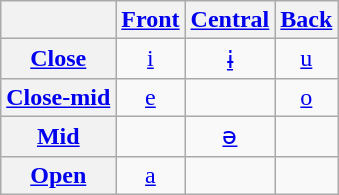<table class="wikitable" style="text-align: center;">
<tr>
<th></th>
<th><a href='#'>Front</a></th>
<th><a href='#'>Central</a></th>
<th><a href='#'>Back</a></th>
</tr>
<tr>
<th><a href='#'>Close</a></th>
<td><a href='#'>i</a></td>
<td><a href='#'>ɨ</a></td>
<td><a href='#'>u</a></td>
</tr>
<tr>
<th><a href='#'>Close-mid</a></th>
<td><a href='#'>e</a></td>
<td></td>
<td><a href='#'>o</a></td>
</tr>
<tr>
<th><a href='#'>Mid</a></th>
<td></td>
<td><a href='#'>ə</a></td>
<td></td>
</tr>
<tr>
<th><a href='#'>Open</a></th>
<td><a href='#'>a</a></td>
<td></td>
<td></td>
</tr>
</table>
